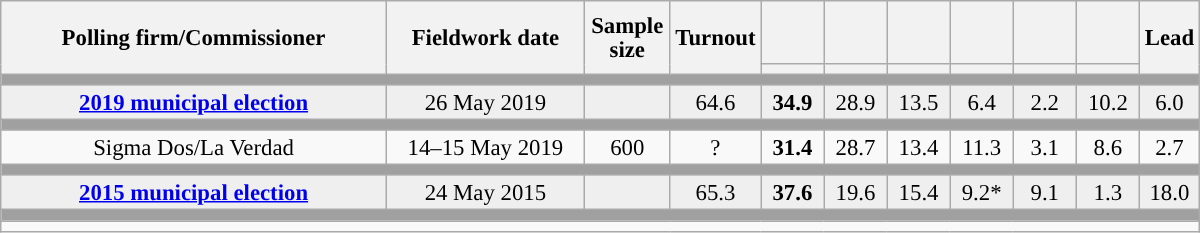<table class="wikitable collapsible collapsed" style="text-align:center; font-size:95%; line-height:16px;">
<tr style="height:42px;">
<th style="width:250px;" rowspan="2">Polling firm/Commissioner</th>
<th style="width:125px;" rowspan="2">Fieldwork date</th>
<th style="width:50px;" rowspan="2">Sample size</th>
<th style="width:45px;" rowspan="2">Turnout</th>
<th style="width:35px;"></th>
<th style="width:35px;"></th>
<th style="width:35px;"></th>
<th style="width:35px;"></th>
<th style="width:35px;"></th>
<th style="width:35px;"></th>
<th style="width:30px;" rowspan="2">Lead</th>
</tr>
<tr>
<th style="color:inherit;background:"></th>
<th style="color:inherit;background:"></th>
<th style="color:inherit;background:"></th>
<th style="color:inherit;background:"></th>
<th style="color:inherit;background:"></th>
<th style="color:inherit;background:"></th>
</tr>
<tr>
<td colspan="11" style="background:#A0A0A0"></td>
</tr>
<tr style="background:#EFEFEF;">
<td><strong><a href='#'>2019 municipal election</a></strong></td>
<td>26 May 2019</td>
<td></td>
<td>64.6</td>
<td><strong>34.9</strong><br></td>
<td>28.9<br></td>
<td>13.5<br></td>
<td>6.4<br></td>
<td>2.2<br></td>
<td>10.2<br></td>
<td style="background:">6.0</td>
</tr>
<tr>
<td colspan="11" style="background:#A0A0A0"></td>
</tr>
<tr>
<td>Sigma Dos/La Verdad</td>
<td>14–15 May 2019</td>
<td>600</td>
<td>?</td>
<td><strong>31.4</strong><br></td>
<td>28.7<br></td>
<td>13.4<br></td>
<td>11.3<br></td>
<td>3.1<br></td>
<td>8.6<br></td>
<td style="background:">2.7</td>
</tr>
<tr>
<td colspan="11" style="background:#A0A0A0"></td>
</tr>
<tr style="background:#EFEFEF;">
<td><strong><a href='#'>2015 municipal election</a></strong></td>
<td>24 May 2015</td>
<td></td>
<td>65.3</td>
<td><strong>37.6</strong><br></td>
<td>19.6<br></td>
<td>15.4<br></td>
<td>9.2*<br></td>
<td>9.1<br></td>
<td>1.3<br></td>
<td style="background:">18.0</td>
</tr>
<tr>
<td colspan="11" style="background:#A0A0A0"></td>
</tr>
<tr>
<td align="left" colspan="11"></td>
</tr>
</table>
